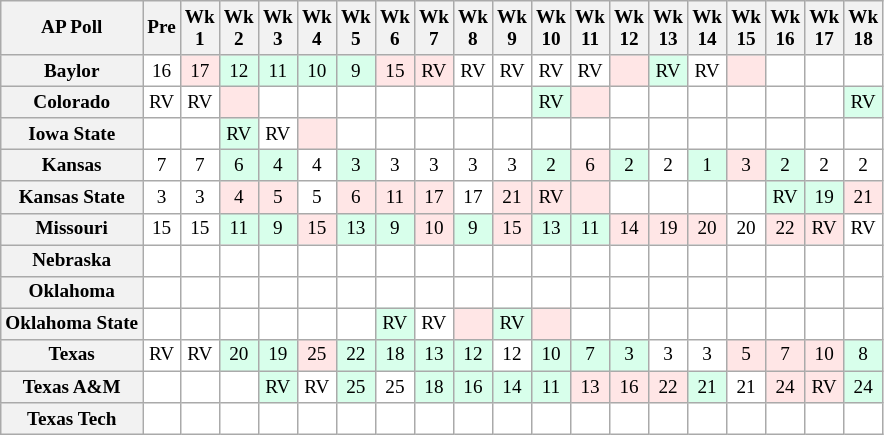<table class="wikitable" style="white-space:nowrap;font-size:80%;">
<tr>
<th>AP Poll</th>
<th>Pre</th>
<th>Wk<br>1</th>
<th>Wk<br>2</th>
<th>Wk<br>3</th>
<th>Wk<br>4</th>
<th>Wk<br>5</th>
<th>Wk<br>6</th>
<th>Wk<br>7</th>
<th>Wk<br>8</th>
<th>Wk<br>9</th>
<th>Wk<br>10</th>
<th>Wk<br>11</th>
<th>Wk<br>12</th>
<th>Wk<br>13</th>
<th>Wk<br>14</th>
<th>Wk<br>15</th>
<th>Wk<br>16</th>
<th>Wk<br>17</th>
<th>Wk<br>18</th>
</tr>
<tr style="text-align:center;">
<th>Baylor</th>
<td style="background:#FFF;">16</td>
<td style="background:#FFE6E6;">17</td>
<td style="background:#D8FFEB;">12</td>
<td style="background:#D8FFEB;">11</td>
<td style="background:#D8FFEB;">10</td>
<td style="background:#D8FFEB;">9</td>
<td style="background:#FFE6E6;">15</td>
<td style="background:#FFE6E6;">RV</td>
<td style="background:#FFF;">RV</td>
<td style="background:#FFF;">RV</td>
<td style="background:#FFF;">RV</td>
<td style="background:#FFF;">RV</td>
<td style="background:#FFE6E6;"></td>
<td style="background:#D8FFEB;">RV</td>
<td style="background:#FFF;">RV</td>
<td style="background:#FFE6E6;"></td>
<td style="background:#FFF;"></td>
<td style="background:#FFF;"></td>
<td style="background:#FFF;"></td>
</tr>
<tr style="text-align:center;">
<th>Colorado</th>
<td style="background:#FFF;">RV</td>
<td style="background:#FFF;">RV</td>
<td style="background:#FFE6E6;"></td>
<td style="background:#FFF;"></td>
<td style="background:#FFF;"></td>
<td style="background:#FFF;"></td>
<td style="background:#FFF;"></td>
<td style="background:#FFF;"></td>
<td style="background:#FFF;"></td>
<td style="background:#FFF;"></td>
<td style="background:#D8FFEB;">RV</td>
<td style="background:#FFE6E6;"></td>
<td style="background:#FFF;"></td>
<td style="background:#FFF;"></td>
<td style="background:#FFF;"></td>
<td style="background:#FFF;"></td>
<td style="background:#FFF;"></td>
<td style="background:#FFF;"></td>
<td style="background:#D8FFEB;">RV</td>
</tr>
<tr style="text-align:center;">
<th>Iowa State</th>
<td style="background:#FFF;"></td>
<td style="background:#FFF;"></td>
<td style="background:#D8FFEB;">RV</td>
<td style="background:#FFF;">RV</td>
<td style="background:#FFE6E6;"></td>
<td style="background:#FFF;"></td>
<td style="background:#FFF;"></td>
<td style="background:#FFF;"></td>
<td style="background:#FFF;"></td>
<td style="background:#FFF;"></td>
<td style="background:#FFF;"></td>
<td style="background:#FFF;"></td>
<td style="background:#FFF;"></td>
<td style="background:#FFF;"></td>
<td style="background:#FFF;"></td>
<td style="background:#FFF;"></td>
<td style="background:#FFF;"></td>
<td style="background:#FFF;"></td>
<td style="background:#FFF;"></td>
</tr>
<tr style="text-align:center;">
<th>Kansas</th>
<td style="background:#FFF;">7</td>
<td style="background:#FFF;">7</td>
<td style="background:#D8FFEB;">6</td>
<td style="background:#D8FFEB;">4</td>
<td style="background:#FFF;">4</td>
<td style="background:#D8FFEB;">3</td>
<td style="background:#FFF;">3</td>
<td style="background:#FFF;">3</td>
<td style="background:#FFF;">3</td>
<td style="background:#FFF;">3</td>
<td style="background:#D8FFEB;">2</td>
<td style="background:#FFE6E6;">6</td>
<td style="background:#D8FFEB;">2</td>
<td style="background:#FFF;">2</td>
<td style="background:#D8FFEB;">1</td>
<td style="background:#FFE6E6;">3</td>
<td style="background:#D8FFEB;">2</td>
<td style="background:#FFF;">2</td>
<td style="background:#FFF;">2</td>
</tr>
<tr style="text-align:center;">
<th>Kansas State</th>
<td style="background:#FFF;">3</td>
<td style="background:#FFF;">3</td>
<td style="background:#FFE6E6;">4</td>
<td style="background:#FFE6E6;">5</td>
<td style="background:#FFF;">5</td>
<td style="background:#FFE6E6;">6</td>
<td style="background:#FFE6E6;">11</td>
<td style="background:#FFE6E6;">17</td>
<td style="background:#FFF;">17</td>
<td style="background:#FFE6E6;">21</td>
<td style="background:#FFE6E6;">RV</td>
<td style="background:#FFE6E6;"></td>
<td style="background:#FFF;"></td>
<td style="background:#FFF;"></td>
<td style="background:#FFF;"></td>
<td style="background:#FFF;"></td>
<td style="background:#D8FFEB;">RV</td>
<td style="background:#D8FFEB;">19</td>
<td style="background:#FFE6E6;">21</td>
</tr>
<tr style="text-align:center;">
<th>Missouri</th>
<td style="background:#FFF;">15</td>
<td style="background:#FFF;">15</td>
<td style="background:#D8FFEB;">11</td>
<td style="background:#D8FFEB;">9</td>
<td style="background:#FFE6E6;">15</td>
<td style="background:#D8FFEB;">13</td>
<td style="background:#D8FFEB;">9</td>
<td style="background:#FFE6E6;">10</td>
<td style="background:#D8FFEB;">9</td>
<td style="background:#FFE6E6;">15</td>
<td style="background:#D8FFEB;">13</td>
<td style="background:#D8FFEB;">11</td>
<td style="background:#FFE6E6;">14</td>
<td style="background:#FFE6E6;">19</td>
<td style="background:#FFE6E6;">20</td>
<td style="background:#FFF;">20</td>
<td style="background:#FFE6E6;">22</td>
<td style="background:#FFE6E6;">RV</td>
<td style="background:#FFF;">RV</td>
</tr>
<tr style="text-align:center;">
<th>Nebraska</th>
<td style="background:#FFF;"></td>
<td style="background:#FFF;"></td>
<td style="background:#FFF;"></td>
<td style="background:#FFF;"></td>
<td style="background:#FFF;"></td>
<td style="background:#FFF;"></td>
<td style="background:#FFF;"></td>
<td style="background:#FFF;"></td>
<td style="background:#FFF;"></td>
<td style="background:#FFF;"></td>
<td style="background:#FFF;"></td>
<td style="background:#FFF;"></td>
<td style="background:#FFF;"></td>
<td style="background:#FFF;"></td>
<td style="background:#FFF;"></td>
<td style="background:#FFF;"></td>
<td style="background:#FFF;"></td>
<td style="background:#FFF;"></td>
<td style="background:#FFF;"></td>
</tr>
<tr style="text-align:center;">
<th>Oklahoma</th>
<td style="background:#FFF;"></td>
<td style="background:#FFF;"></td>
<td style="background:#FFF;"></td>
<td style="background:#FFF;"></td>
<td style="background:#FFF;"></td>
<td style="background:#FFF;"></td>
<td style="background:#FFF;"></td>
<td style="background:#FFF;"></td>
<td style="background:#FFF;"></td>
<td style="background:#FFF;"></td>
<td style="background:#FFF;"></td>
<td style="background:#FFF;"></td>
<td style="background:#FFF;"></td>
<td style="background:#FFF;"></td>
<td style="background:#FFF;"></td>
<td style="background:#FFF;"></td>
<td style="background:#FFF;"></td>
<td style="background:#FFF;"></td>
<td style="background:#FFF;"></td>
</tr>
<tr style="text-align:center;">
<th>Oklahoma State</th>
<td style="background:#FFF;"></td>
<td style="background:#FFF;"></td>
<td style="background:#FFF;"></td>
<td style="background:#FFF;"></td>
<td style="background:#FFF;"></td>
<td style="background:#FFF;"></td>
<td style="background:#D8FFEB;">RV</td>
<td style="background:#FFF;">RV</td>
<td style="background:#FFE6E6;"></td>
<td style="background:#D8FFEB;">RV</td>
<td style="background:#FFE6E6;"></td>
<td style="background:#FFF;"></td>
<td style="background:#FFF;"></td>
<td style="background:#FFF;"></td>
<td style="background:#FFF;"></td>
<td style="background:#FFF;"></td>
<td style="background:#FFF;"></td>
<td style="background:#FFF;"></td>
<td style="background:#FFF;"></td>
</tr>
<tr style="text-align:center;">
<th>Texas</th>
<td style="background:#FFF;">RV</td>
<td style="background:#FFF;">RV</td>
<td style="background:#D8FFEB;">20</td>
<td style="background:#D8FFEB;">19</td>
<td style="background:#FFE6E6;">25</td>
<td style="background:#D8FFEB;">22</td>
<td style="background:#D8FFEB;">18</td>
<td style="background:#D8FFEB;">13</td>
<td style="background:#D8FFEB;">12</td>
<td style="background:#FFF;">12</td>
<td style="background:#D8FFEB;">10</td>
<td style="background:#D8FFEB;">7</td>
<td style="background:#D8FFEB;">3</td>
<td style="background:#FFF;">3</td>
<td style="background:#FFF;">3</td>
<td style="background:#FFE6E6;">5</td>
<td style="background:#FFE6E6;">7</td>
<td style="background:#FFE6E6;">10</td>
<td style="background:#D8FFEB;">8</td>
</tr>
<tr style="text-align:center;">
<th>Texas A&M</th>
<td style="background:#FFF;"></td>
<td style="background:#FFF;"></td>
<td style="background:#FFF;"></td>
<td style="background:#D8FFEB;">RV</td>
<td style="background:#FFF;">RV</td>
<td style="background:#D8FFEB;">25</td>
<td style="background:#FFF;">25</td>
<td style="background:#D8FFEB;">18</td>
<td style="background:#D8FFEB;">16</td>
<td style="background:#D8FFEB;">14</td>
<td style="background:#D8FFEB;">11</td>
<td style="background:#FFE6E6;">13</td>
<td style="background:#FFE6E6;">16</td>
<td style="background:#FFE6E6;">22</td>
<td style="background:#D8FFEB;">21</td>
<td style="background:#FFF;">21</td>
<td style="background:#FFE6E6;">24</td>
<td style="background:#FFE6E6;">RV</td>
<td style="background:#D8FFEB;">24</td>
</tr>
<tr style="text-align:center;">
<th>Texas Tech</th>
<td style="background:#FFF;"></td>
<td style="background:#FFF;"></td>
<td style="background:#FFF;"></td>
<td style="background:#FFF;"></td>
<td style="background:#FFF;"></td>
<td style="background:#FFF;"></td>
<td style="background:#FFF;"></td>
<td style="background:#FFF;"></td>
<td style="background:#FFF;"></td>
<td style="background:#FFF;"></td>
<td style="background:#FFF;"></td>
<td style="background:#FFF;"></td>
<td style="background:#FFF;"></td>
<td style="background:#FFF;"></td>
<td style="background:#FFF;"></td>
<td style="background:#FFF;"></td>
<td style="background:#FFF;"></td>
<td style="background:#FFF;"></td>
<td style="background:#FFF;"></td>
</tr>
</table>
